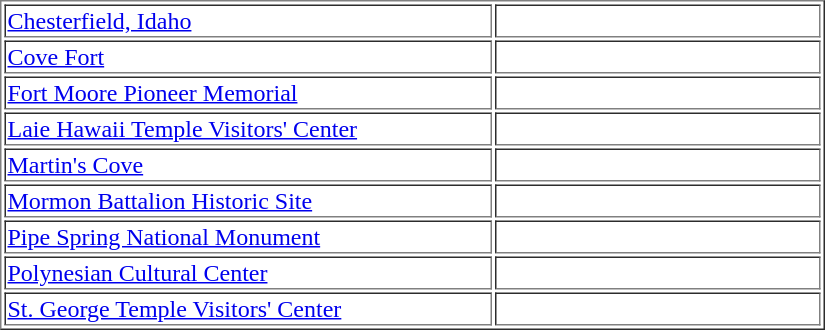<table border="1" width="550">
<tr>
<td width="60%"><a href='#'>Chesterfield, Idaho</a></td>
<td width="40%"></td>
</tr>
<tr>
<td><a href='#'>Cove Fort</a></td>
<td></td>
</tr>
<tr>
<td><a href='#'>Fort Moore Pioneer Memorial</a></td>
<td></td>
</tr>
<tr>
<td><a href='#'>Laie Hawaii Temple Visitors' Center</a></td>
<td></td>
</tr>
<tr>
<td><a href='#'>Martin's Cove</a></td>
<td></td>
</tr>
<tr>
<td><a href='#'>Mormon Battalion Historic Site</a></td>
<td></td>
</tr>
<tr>
<td><a href='#'>Pipe Spring National Monument</a></td>
<td></td>
</tr>
<tr>
<td><a href='#'>Polynesian Cultural Center</a></td>
<td></td>
</tr>
<tr>
<td><a href='#'>St. George Temple Visitors' Center</a></td>
<td></td>
</tr>
</table>
